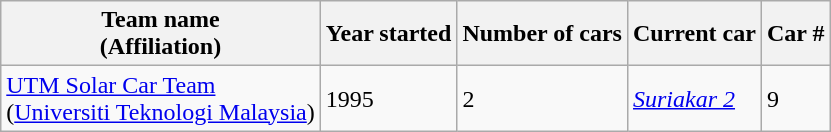<table class="wikitable">
<tr ">
<th><strong>Team name<br>(Affiliation)</strong></th>
<th><strong>Year started</strong></th>
<th><strong>Number of cars</strong></th>
<th><strong>Current car</strong></th>
<th><strong>Car #</strong></th>
</tr>
<tr>
<td><a href='#'>UTM Solar Car Team</a><br>(<a href='#'>Universiti Teknologi Malaysia</a>)</td>
<td>1995</td>
<td>2</td>
<td><em><a href='#'>Suriakar 2</a></em></td>
<td>9</td>
</tr>
</table>
